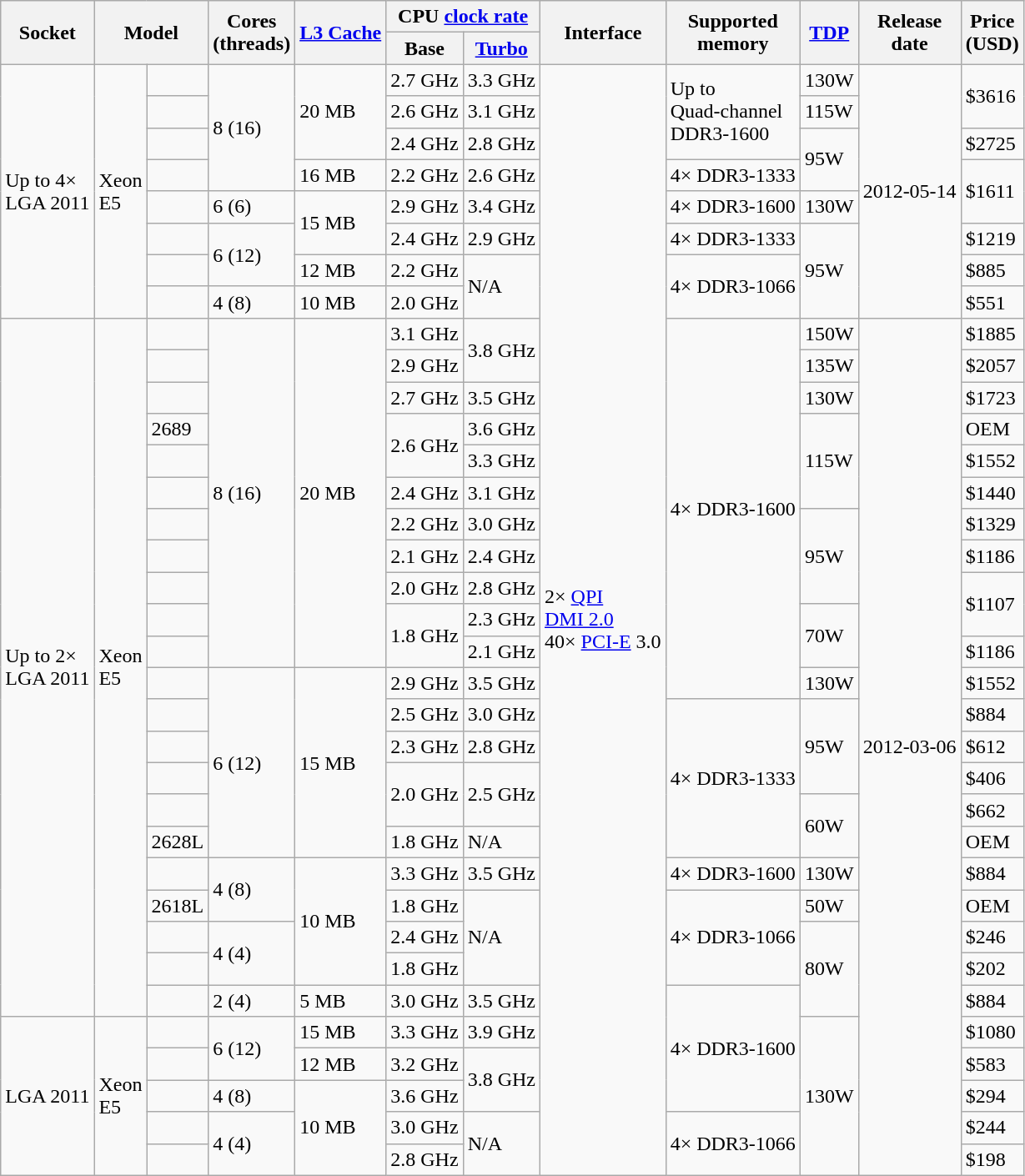<table class="wikitable">
<tr>
<th rowspan="2">Socket</th>
<th colspan="2" rowspan="2">Model</th>
<th rowspan="2">Cores<br>(threads)</th>
<th rowspan="2"><a href='#'>L3 Cache</a></th>
<th colspan="2">CPU <a href='#'>clock rate</a></th>
<th rowspan="2">Interface</th>
<th rowspan="2">Supported<br>memory</th>
<th rowspan="2"><a href='#'>TDP</a></th>
<th rowspan="2">Release<br>date</th>
<th rowspan="2">Price<br>(USD)</th>
</tr>
<tr>
<th>Base</th>
<th><a href='#'>Turbo</a></th>
</tr>
<tr>
<td rowspan="8">Up to 4×<br>LGA 2011</td>
<td rowspan="8">Xeon<br>E5</td>
<td></td>
<td rowspan="4">8 (16)</td>
<td rowspan="3">20 MB</td>
<td>2.7 GHz</td>
<td>3.3 GHz</td>
<td rowspan="35">2× <a href='#'>QPI</a><br><a href='#'>DMI 2.0</a><br>40× <a href='#'>PCI-E</a> 3.0</td>
<td rowspan="3">Up to<br>Quad-channel<br>DDR3-1600</td>
<td>130W</td>
<td rowspan="8">2012-05-14</td>
<td rowspan="2">$3616</td>
</tr>
<tr>
<td></td>
<td>2.6 GHz</td>
<td>3.1 GHz</td>
<td>115W</td>
</tr>
<tr>
<td></td>
<td>2.4 GHz</td>
<td>2.8 GHz</td>
<td rowspan="2">95W</td>
<td>$2725</td>
</tr>
<tr>
<td></td>
<td>16 MB</td>
<td>2.2 GHz</td>
<td>2.6 GHz</td>
<td>4× DDR3-1333</td>
<td rowspan="2">$1611</td>
</tr>
<tr>
<td></td>
<td>6 (6)</td>
<td rowspan="2">15 MB</td>
<td>2.9 GHz</td>
<td>3.4 GHz</td>
<td>4× DDR3-1600</td>
<td>130W</td>
</tr>
<tr>
<td></td>
<td rowspan="2">6 (12)</td>
<td>2.4 GHz</td>
<td>2.9 GHz</td>
<td>4× DDR3-1333</td>
<td rowspan="3">95W</td>
<td>$1219</td>
</tr>
<tr>
<td></td>
<td>12 MB</td>
<td>2.2 GHz</td>
<td rowspan="2">N/A</td>
<td rowspan="2">4× DDR3-1066</td>
<td>$885</td>
</tr>
<tr>
<td></td>
<td>4 (8)</td>
<td>10 MB</td>
<td>2.0 GHz</td>
<td>$551</td>
</tr>
<tr>
<td rowspan="22">Up to 2×<br>LGA 2011</td>
<td rowspan="22">Xeon<br>E5</td>
<td></td>
<td rowspan="11">8 (16)</td>
<td rowspan="11">20 MB</td>
<td>3.1 GHz</td>
<td rowspan="2">3.8 GHz</td>
<td rowspan="12">4× DDR3-1600</td>
<td>150W</td>
<td rowspan="27">2012-03-06</td>
<td>$1885</td>
</tr>
<tr>
<td></td>
<td>2.9 GHz</td>
<td>135W</td>
<td>$2057</td>
</tr>
<tr>
<td></td>
<td>2.7 GHz</td>
<td>3.5 GHz</td>
<td>130W</td>
<td>$1723</td>
</tr>
<tr>
<td>2689</td>
<td rowspan="2">2.6 GHz</td>
<td>3.6 GHz</td>
<td rowspan="3">115W</td>
<td>OEM</td>
</tr>
<tr>
<td></td>
<td>3.3 GHz</td>
<td>$1552</td>
</tr>
<tr>
<td></td>
<td>2.4 GHz</td>
<td>3.1 GHz</td>
<td>$1440</td>
</tr>
<tr>
<td></td>
<td>2.2 GHz</td>
<td>3.0 GHz</td>
<td rowspan="3">95W</td>
<td>$1329</td>
</tr>
<tr>
<td></td>
<td>2.1 GHz</td>
<td>2.4 GHz</td>
<td>$1186</td>
</tr>
<tr>
<td></td>
<td>2.0 GHz</td>
<td>2.8 GHz</td>
<td rowspan="2">$1107</td>
</tr>
<tr>
<td></td>
<td rowspan="2">1.8 GHz</td>
<td>2.3 GHz</td>
<td rowspan="2">70W</td>
</tr>
<tr>
<td></td>
<td>2.1 GHz</td>
<td>$1186</td>
</tr>
<tr>
<td></td>
<td rowspan="6">6 (12)</td>
<td rowspan="6">15 MB</td>
<td>2.9 GHz</td>
<td>3.5 GHz</td>
<td>130W</td>
<td>$1552</td>
</tr>
<tr>
<td></td>
<td>2.5 GHz</td>
<td>3.0 GHz</td>
<td rowspan="5">4× DDR3-1333</td>
<td rowspan="3">95W</td>
<td>$884</td>
</tr>
<tr>
<td></td>
<td>2.3 GHz</td>
<td>2.8 GHz</td>
<td>$612</td>
</tr>
<tr>
<td></td>
<td rowspan="2">2.0 GHz</td>
<td rowspan="2">2.5 GHz</td>
<td>$406</td>
</tr>
<tr>
<td></td>
<td rowspan="2">60W</td>
<td>$662</td>
</tr>
<tr>
<td>2628L</td>
<td>1.8 GHz</td>
<td>N/A</td>
<td>OEM</td>
</tr>
<tr>
<td></td>
<td rowspan="2">4 (8)</td>
<td rowspan="4">10 MB</td>
<td>3.3 GHz</td>
<td>3.5 GHz</td>
<td>4× DDR3-1600</td>
<td>130W</td>
<td>$884</td>
</tr>
<tr>
<td>2618L</td>
<td>1.8 GHz</td>
<td rowspan="3">N/A</td>
<td rowspan="3">4× DDR3-1066</td>
<td>50W</td>
<td>OEM</td>
</tr>
<tr>
<td></td>
<td rowspan="2">4 (4)</td>
<td>2.4 GHz</td>
<td rowspan="3">80W</td>
<td>$246</td>
</tr>
<tr>
<td></td>
<td>1.8 GHz</td>
<td>$202</td>
</tr>
<tr>
<td></td>
<td>2 (4)</td>
<td>5 MB</td>
<td>3.0 GHz</td>
<td>3.5 GHz</td>
<td rowspan="4">4× DDR3-1600</td>
<td>$884</td>
</tr>
<tr>
<td rowspan="5">LGA 2011</td>
<td rowspan="5">Xeon<br>E5</td>
<td></td>
<td rowspan="2">6 (12)</td>
<td>15 MB</td>
<td>3.3 GHz</td>
<td>3.9 GHz</td>
<td rowspan="5">130W</td>
<td>$1080</td>
</tr>
<tr>
<td></td>
<td>12 MB</td>
<td>3.2 GHz</td>
<td rowspan="2">3.8 GHz</td>
<td>$583</td>
</tr>
<tr>
<td></td>
<td>4 (8)</td>
<td rowspan="3">10 MB</td>
<td>3.6 GHz</td>
<td>$294</td>
</tr>
<tr>
<td></td>
<td rowspan="2">4 (4)</td>
<td>3.0 GHz</td>
<td rowspan="2">N/A</td>
<td rowspan="2">4× DDR3-1066</td>
<td>$244</td>
</tr>
<tr>
<td></td>
<td>2.8 GHz</td>
<td>$198</td>
</tr>
</table>
